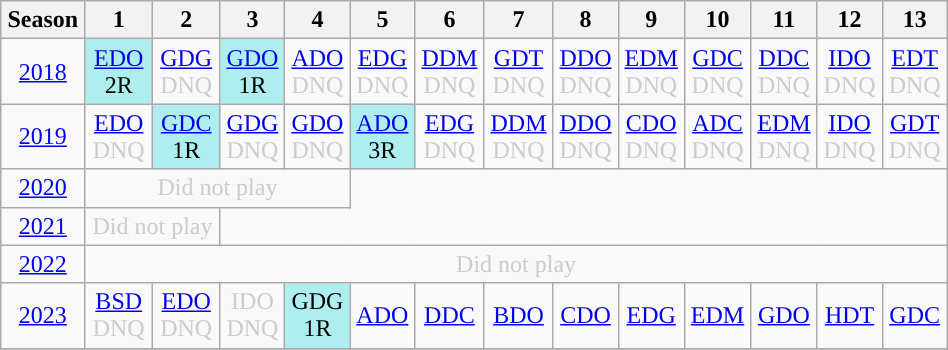<table class="wikitable" style="width:50%; margin:0">
<tr>
<th>Season</th>
<th>1</th>
<th>2</th>
<th>3</th>
<th>4</th>
<th>5</th>
<th>6</th>
<th>7</th>
<th>8</th>
<th>9</th>
<th>10</th>
<th>11</th>
<th>12</th>
<th>13</th>
</tr>
<tr>
<td style="text-align:center;"background:#efefef;"><a href='#'>2018</a></td>
<td style="text-align:center; background:#afeeee;"><a href='#'>EDO</a><br>2R</td>
<td style="text-align:center; color:#ccc;"><a href='#'>GDG</a><br>DNQ</td>
<td style="text-align:center; background:#afeeee;"><a href='#'>GDO</a><br>1R</td>
<td style="text-align:center; color:#ccc;"><a href='#'>ADO</a><br>DNQ</td>
<td style="text-align:center; color:#ccc;"><a href='#'>EDG</a><br>DNQ</td>
<td style="text-align:center; color:#ccc;"><a href='#'>DDM</a><br>DNQ</td>
<td style="text-align:center; color:#ccc;"><a href='#'>GDT</a><br>DNQ</td>
<td style="text-align:center; color:#ccc;"><a href='#'>DDO</a><br>DNQ</td>
<td style="text-align:center; color:#ccc;"><a href='#'>EDM</a><br>DNQ</td>
<td style="text-align:center; color:#ccc;"><a href='#'>GDC</a><br>DNQ</td>
<td style="text-align:center; color:#ccc;"><a href='#'>DDC</a><br>DNQ</td>
<td style="text-align:center; color:#ccc;"><a href='#'>IDO</a><br>DNQ</td>
<td style="text-align:center; color:#ccc;"><a href='#'>EDT</a><br>DNQ</td>
</tr>
<tr>
<td style="text-align:center;"background:#efefef;"><a href='#'>2019</a></td>
<td style="text-align:center; color:#ccc;"><a href='#'>EDO</a><br>DNQ</td>
<td style="text-align:center; background:#afeeee;"><a href='#'>GDC</a><br>1R</td>
<td style="text-align:center; color:#ccc;"><a href='#'>GDG</a><br>DNQ</td>
<td style="text-align:center; color:#ccc;"><a href='#'>GDO</a><br>DNQ</td>
<td style="text-align:center; background:#afeeee;"><a href='#'>ADO</a><br>3R</td>
<td style="text-align:center; color:#ccc;"><a href='#'>EDG</a><br>DNQ</td>
<td style="text-align:center; color:#ccc;"><a href='#'>DDM</a><br>DNQ</td>
<td style="text-align:center; color:#ccc;"><a href='#'>DDO</a><br>DNQ</td>
<td style="text-align:center; color:#ccc;"><a href='#'>CDO</a><br>DNQ</td>
<td style="text-align:center; color:#ccc;"><a href='#'>ADC</a><br>DNQ</td>
<td style="text-align:center; color:#ccc;"><a href='#'>EDM</a><br>DNQ</td>
<td style="text-align:center; color:#ccc;"><a href='#'>IDO</a><br>DNQ</td>
<td style="text-align:center; color:#ccc;"><a href='#'>GDT</a><br>DNQ</td>
</tr>
<tr>
<td style="text-align:center;"background:#efefef;"><a href='#'>2020</a></td>
<td colspan="4" style="text-align:center; color:#ccc;">Did not play</td>
</tr>
<tr>
<td style="text-align:center;"background:#efefef;"><a href='#'>2021</a></td>
<td colspan="2" style="text-align:center; color:#ccc;">Did not play</td>
</tr>
<tr>
<td style="text-align:center;"background:#efefef;"><a href='#'>2022</a></td>
<td colspan="13" style="text-align:center; color:#ccc;">Did not play</td>
</tr>
<tr>
<td style="text-align:center;"background:#efefef;"><a href='#'>2023</a></td>
<td style="text-align:center; color:#ccc;"><a href='#'>BSD</a><br>DNQ</td>
<td style="text-align:center; color:#ccc;"><a href='#'>EDO</a><br>DNQ</td>
<td style="text-align:center; color:#ccc;">IDO<br>DNQ</td>
<td style="text-align:center; background:#afeeee;">GDG<br>1R</td>
<td style="text-align:center;"><a href='#'>ADO</a><br></td>
<td style="text-align:center;"><a href='#'>DDC</a><br></td>
<td style="text-align:center;"><a href='#'>BDO</a><br></td>
<td style="text-align:center;"><a href='#'>CDO</a><br></td>
<td style="text-align:center;"><a href='#'>EDG</a><br></td>
<td style="text-align:center;"><a href='#'>EDM</a><br></td>
<td style="text-align:center;"><a href='#'>GDO</a><br></td>
<td style="text-align:center;"><a href='#'>HDT</a><br></td>
<td style="text-align:center;"><a href='#'>GDC</a><br></td>
</tr>
<tr>
</tr>
</table>
